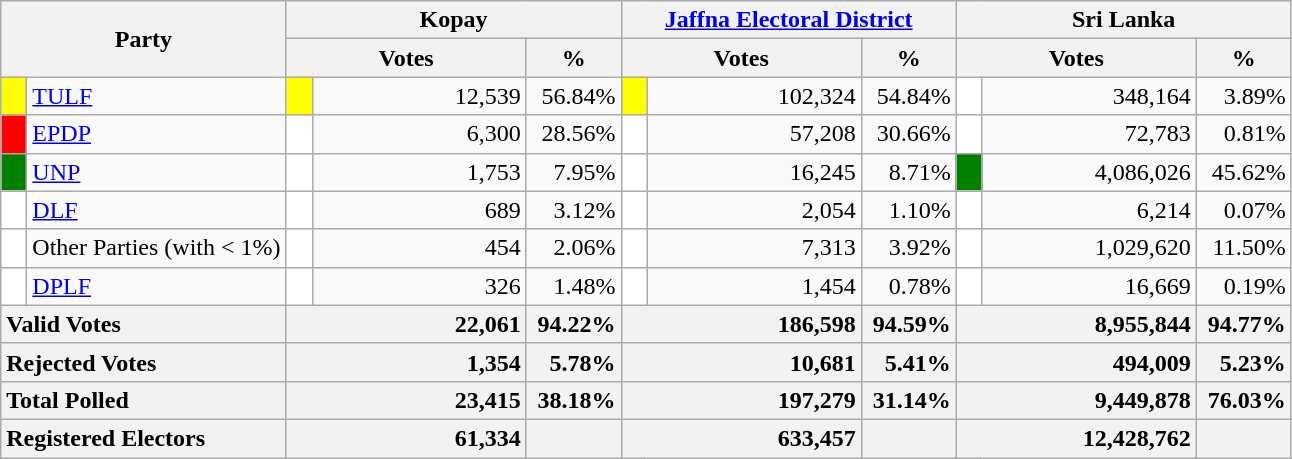<table class="wikitable">
<tr>
<th colspan="2" width="144px"rowspan="2">Party</th>
<th colspan="3" width="216px">Kopay</th>
<th colspan="3" width="216px"><a href='#'>Jaffna Electoral District</a></th>
<th colspan="3" width="216px">Sri Lanka</th>
</tr>
<tr>
<th colspan="2" width="144px">Votes</th>
<th>%</th>
<th colspan="2" width="144px">Votes</th>
<th>%</th>
<th colspan="2" width="144px">Votes</th>
<th>%</th>
</tr>
<tr>
<td style="background-color:yellow;" width="10px"></td>
<td style="text-align:left;"><a href='#'>TULF</a></td>
<td style="background-color:yellow;" width="10px"></td>
<td style="text-align:right;">12,539</td>
<td style="text-align:right;">56.84%</td>
<td style="background-color:yellow;" width="10px"></td>
<td style="text-align:right;">102,324</td>
<td style="text-align:right;">54.84%</td>
<td style="background-color:white;" width="10px"></td>
<td style="text-align:right;">348,164</td>
<td style="text-align:right;">3.89%</td>
</tr>
<tr>
<td style="background-color:red;" width="10px"></td>
<td style="text-align:left;"><a href='#'>EPDP</a></td>
<td style="background-color:white;" width="10px"></td>
<td style="text-align:right;">6,300</td>
<td style="text-align:right;">28.56%</td>
<td style="background-color:white;" width="10px"></td>
<td style="text-align:right;">57,208</td>
<td style="text-align:right;">30.66%</td>
<td style="background-color:white;" width="10px"></td>
<td style="text-align:right;">72,783</td>
<td style="text-align:right;">0.81%</td>
</tr>
<tr>
<td style="background-color:green;" width="10px"></td>
<td style="text-align:left;"><a href='#'>UNP</a></td>
<td style="background-color:white;" width="10px"></td>
<td style="text-align:right;">1,753</td>
<td style="text-align:right;">7.95%</td>
<td style="background-color:white;" width="10px"></td>
<td style="text-align:right;">16,245</td>
<td style="text-align:right;">8.71%</td>
<td style="background-color:green;" width="10px"></td>
<td style="text-align:right;">4,086,026</td>
<td style="text-align:right;">45.62%</td>
</tr>
<tr>
<td style="background-color:white;" width="10px"></td>
<td style="text-align:left;"><a href='#'>DLF</a></td>
<td style="background-color:white;" width="10px"></td>
<td style="text-align:right;">689</td>
<td style="text-align:right;">3.12%</td>
<td style="background-color:white;" width="10px"></td>
<td style="text-align:right;">2,054</td>
<td style="text-align:right;">1.10%</td>
<td style="background-color:white;" width="10px"></td>
<td style="text-align:right;">6,214</td>
<td style="text-align:right;">0.07%</td>
</tr>
<tr>
<td style="background-color:white;" width="10px"></td>
<td style="text-align:left;">Other Parties (with < 1%)</td>
<td style="background-color:white;" width="10px"></td>
<td style="text-align:right;">454</td>
<td style="text-align:right;">2.06%</td>
<td style="background-color:white;" width="10px"></td>
<td style="text-align:right;">7,313</td>
<td style="text-align:right;">3.92%</td>
<td style="background-color:white;" width="10px"></td>
<td style="text-align:right;">1,029,620</td>
<td style="text-align:right;">11.50%</td>
</tr>
<tr>
<td style="background-color:white;" width="10px"></td>
<td style="text-align:left;"><a href='#'>DPLF</a></td>
<td style="background-color:white;" width="10px"></td>
<td style="text-align:right;">326</td>
<td style="text-align:right;">1.48%</td>
<td style="background-color:white;" width="10px"></td>
<td style="text-align:right;">1,454</td>
<td style="text-align:right;">0.78%</td>
<td style="background-color:white;" width="10px"></td>
<td style="text-align:right;">16,669</td>
<td style="text-align:right;">0.19%</td>
</tr>
<tr>
<th colspan="2" width="144px"style="text-align:left;">Valid Votes</th>
<th style="text-align:right;"colspan="2" width="144px">22,061</th>
<th style="text-align:right;">94.22%</th>
<th style="text-align:right;"colspan="2" width="144px">186,598</th>
<th style="text-align:right;">94.59%</th>
<th style="text-align:right;"colspan="2" width="144px">8,955,844</th>
<th style="text-align:right;">94.77%</th>
</tr>
<tr>
<th colspan="2" width="144px"style="text-align:left;">Rejected Votes</th>
<th style="text-align:right;"colspan="2" width="144px">1,354</th>
<th style="text-align:right;">5.78%</th>
<th style="text-align:right;"colspan="2" width="144px">10,681</th>
<th style="text-align:right;">5.41%</th>
<th style="text-align:right;"colspan="2" width="144px">494,009</th>
<th style="text-align:right;">5.23%</th>
</tr>
<tr>
<th colspan="2" width="144px"style="text-align:left;">Total Polled</th>
<th style="text-align:right;"colspan="2" width="144px">23,415</th>
<th style="text-align:right;">38.18%</th>
<th style="text-align:right;"colspan="2" width="144px">197,279</th>
<th style="text-align:right;">31.14%</th>
<th style="text-align:right;"colspan="2" width="144px">9,449,878</th>
<th style="text-align:right;">76.03%</th>
</tr>
<tr>
<th colspan="2" width="144px"style="text-align:left;">Registered Electors</th>
<th style="text-align:right;"colspan="2" width="144px">61,334</th>
<th></th>
<th style="text-align:right;"colspan="2" width="144px">633,457</th>
<th></th>
<th style="text-align:right;"colspan="2" width="144px">12,428,762</th>
<th></th>
</tr>
</table>
